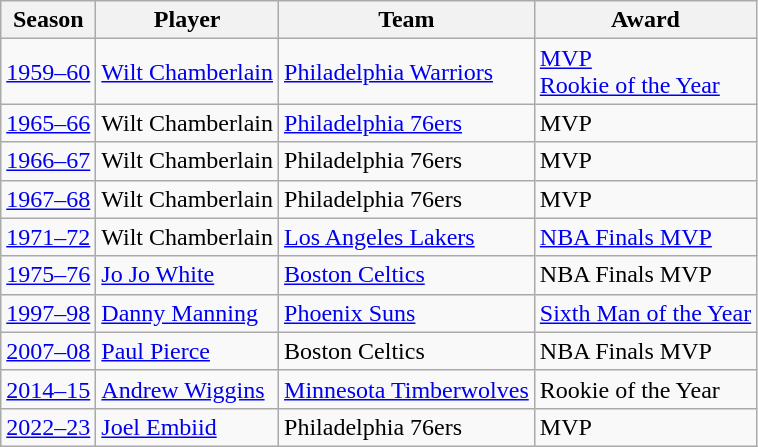<table class="wikitable">
<tr>
<th>Season</th>
<th>Player</th>
<th>Team</th>
<th>Award</th>
</tr>
<tr>
<td><a href='#'>1959–60</a></td>
<td><a href='#'>Wilt Chamberlain</a></td>
<td><a href='#'>Philadelphia Warriors</a></td>
<td><a href='#'>MVP</a><br><a href='#'>Rookie of the Year</a></td>
</tr>
<tr>
<td><a href='#'>1965–66</a></td>
<td>Wilt Chamberlain</td>
<td><a href='#'>Philadelphia 76ers</a></td>
<td>MVP</td>
</tr>
<tr>
<td><a href='#'>1966–67</a></td>
<td>Wilt Chamberlain</td>
<td>Philadelphia 76ers</td>
<td>MVP</td>
</tr>
<tr>
<td><a href='#'>1967–68</a></td>
<td>Wilt Chamberlain</td>
<td>Philadelphia 76ers</td>
<td>MVP</td>
</tr>
<tr>
<td><a href='#'>1971–72</a></td>
<td>Wilt Chamberlain</td>
<td><a href='#'>Los Angeles Lakers</a></td>
<td><a href='#'>NBA Finals MVP</a></td>
</tr>
<tr>
<td><a href='#'>1975–76</a></td>
<td><a href='#'>Jo Jo White</a></td>
<td><a href='#'>Boston Celtics</a></td>
<td>NBA Finals MVP</td>
</tr>
<tr>
<td><a href='#'>1997–98</a></td>
<td><a href='#'>Danny Manning</a></td>
<td><a href='#'>Phoenix Suns</a></td>
<td><a href='#'>Sixth Man of the Year</a></td>
</tr>
<tr>
<td><a href='#'>2007–08</a></td>
<td><a href='#'>Paul Pierce</a></td>
<td>Boston Celtics</td>
<td>NBA Finals MVP</td>
</tr>
<tr>
<td><a href='#'>2014–15</a></td>
<td><a href='#'>Andrew Wiggins</a></td>
<td><a href='#'>Minnesota Timberwolves</a></td>
<td>Rookie of the Year</td>
</tr>
<tr>
<td><a href='#'>2022–23</a></td>
<td><a href='#'>Joel Embiid</a></td>
<td>Philadelphia 76ers</td>
<td>MVP</td>
</tr>
</table>
